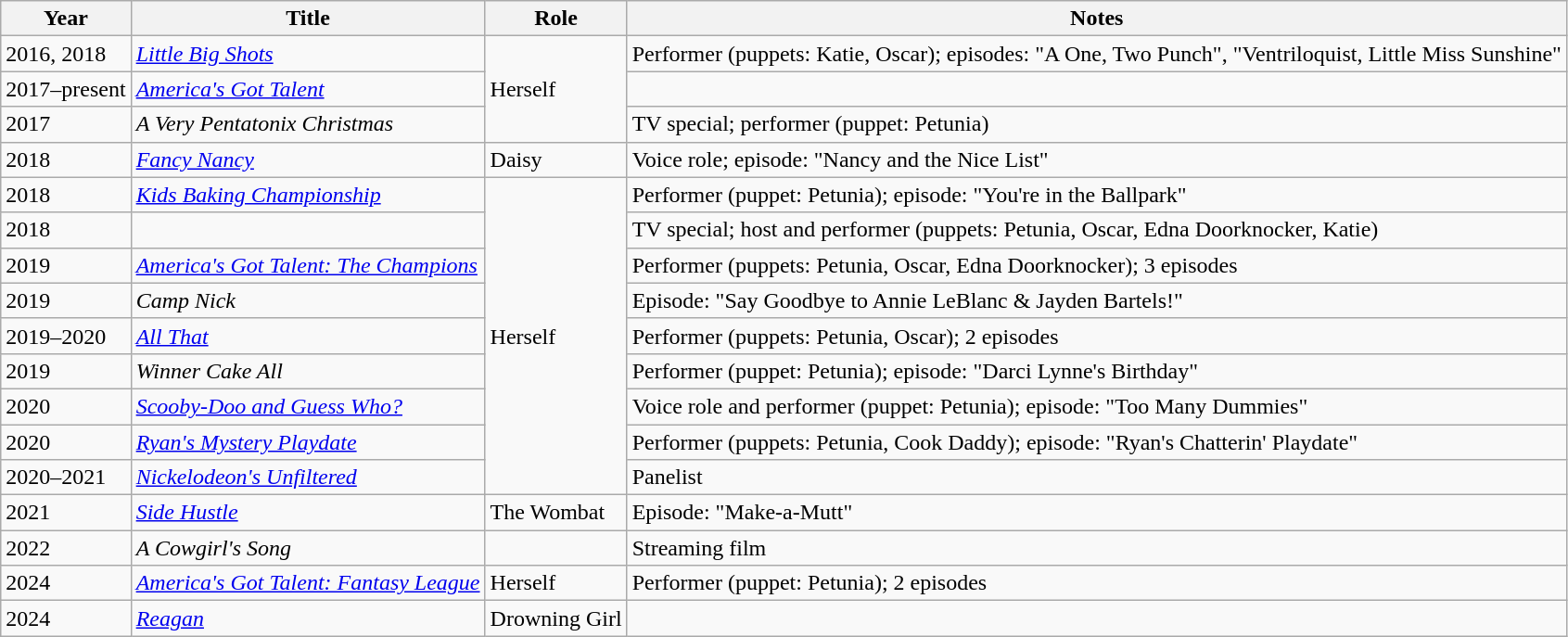<table class = "wikitable sortable">
<tr>
<th>Year</th>
<th>Title</th>
<th>Role</th>
<th class = "unsortable">Notes</th>
</tr>
<tr>
<td>2016, 2018</td>
<td><em><a href='#'>Little Big Shots</a></em></td>
<td rowspan="3">Herself</td>
<td>Performer (puppets: Katie, Oscar); episodes: "A One, Two Punch", "Ventriloquist, Little Miss Sunshine"</td>
</tr>
<tr>
<td>2017–present</td>
<td><em><a href='#'>America's Got Talent</a></em></td>
<td></td>
</tr>
<tr>
<td>2017</td>
<td><em>A Very Pentatonix Christmas</em></td>
<td>TV special; performer (puppet: Petunia)</td>
</tr>
<tr>
<td>2018</td>
<td><em><a href='#'>Fancy Nancy</a></em></td>
<td>Daisy</td>
<td>Voice role; episode: "Nancy and the Nice List"</td>
</tr>
<tr>
<td>2018</td>
<td><em><a href='#'>Kids Baking Championship</a></em></td>
<td rowspan="9">Herself</td>
<td>Performer (puppet: Petunia); episode: "You're in the Ballpark"</td>
</tr>
<tr>
<td>2018</td>
<td></td>
<td>TV special; host and performer (puppets: Petunia, Oscar, Edna Doorknocker, Katie)</td>
</tr>
<tr>
<td>2019</td>
<td><em><a href='#'>America's Got Talent: The Champions</a></em></td>
<td>Performer (puppets: Petunia, Oscar, Edna Doorknocker); 3 episodes</td>
</tr>
<tr>
<td>2019</td>
<td><em>Camp Nick</em></td>
<td>Episode: "Say Goodbye to Annie LeBlanc & Jayden Bartels!"</td>
</tr>
<tr>
<td>2019–2020</td>
<td><em><a href='#'>All That</a></em></td>
<td>Performer (puppets: Petunia, Oscar); 2 episodes</td>
</tr>
<tr>
<td>2019</td>
<td><em>Winner Cake All</em></td>
<td>Performer (puppet: Petunia); episode: "Darci Lynne's Birthday"</td>
</tr>
<tr>
<td>2020</td>
<td><em><a href='#'>Scooby-Doo and Guess Who?</a></em></td>
<td>Voice role and performer (puppet: Petunia); episode: "Too Many Dummies"</td>
</tr>
<tr>
<td>2020</td>
<td><em><a href='#'>Ryan's Mystery Playdate</a></em></td>
<td>Performer (puppets: Petunia, Cook Daddy); episode: "Ryan's Chatterin' Playdate"</td>
</tr>
<tr>
<td>2020–2021</td>
<td><em><a href='#'>Nickelodeon's Unfiltered</a></em></td>
<td>Panelist</td>
</tr>
<tr>
<td>2021</td>
<td><em><a href='#'>Side Hustle</a></em></td>
<td>The Wombat</td>
<td>Episode: "Make-a-Mutt"</td>
</tr>
<tr>
<td>2022</td>
<td><em>A Cowgirl's Song</em></td>
<td></td>
<td>Streaming film</td>
</tr>
<tr>
<td>2024</td>
<td><em><a href='#'>America's Got Talent: Fantasy League</a></em></td>
<td>Herself</td>
<td>Performer (puppet: Petunia); 2 episodes</td>
</tr>
<tr>
<td>2024</td>
<td><em><a href='#'>Reagan</a></em></td>
<td>Drowning Girl</td>
<td></td>
</tr>
</table>
